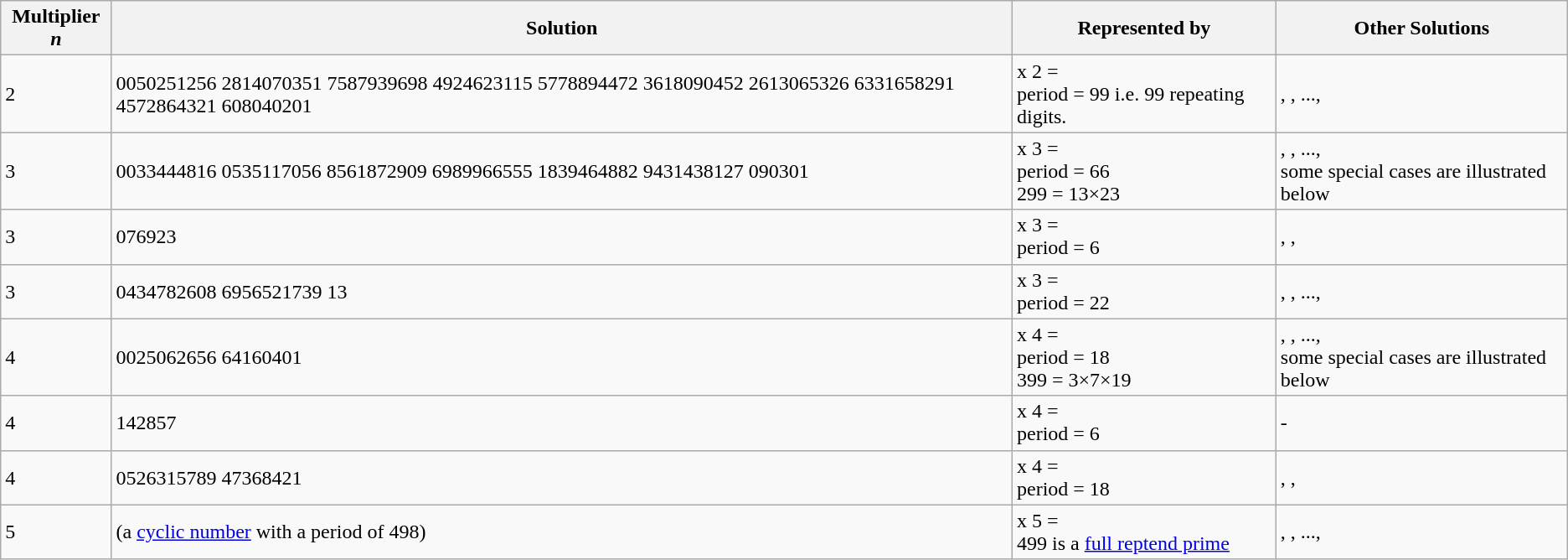<table class="wikitable">
<tr>
<th>Multiplier <em>n</em></th>
<th>Solution</th>
<th>Represented by</th>
<th>Other Solutions</th>
</tr>
<tr>
<td>2</td>
<td>0050251256 2814070351 7587939698 4924623115 5778894472 3618090452 2613065326  6331658291 4572864321 608040201</td>
<td> x 2 = <br>period = 99
i.e. 99 repeating digits.</td>
<td>, , ..., </td>
</tr>
<tr>
<td>3</td>
<td>0033444816 0535117056 8561872909 6989966555 1839464882 9431438127 090301</td>
<td> x 3 = <br>period = 66<br>299 = 13×23</td>
<td>, , ..., <br>some special cases are illustrated below</td>
</tr>
<tr>
<td>3</td>
<td>076923</td>
<td> x 3 = <br>period = 6</td>
<td>, , </td>
</tr>
<tr>
<td>3</td>
<td>0434782608 6956521739 13</td>
<td> x 3 = <br>period = 22</td>
<td>, , ..., </td>
</tr>
<tr>
<td>4</td>
<td>0025062656 64160401</td>
<td> x 4 = <br>period = 18<br>399 = 3×7×19</td>
<td>, , ..., <br>some special cases are illustrated below</td>
</tr>
<tr>
<td>4</td>
<td>142857</td>
<td> x 4 = <br>period = 6</td>
<td>-</td>
</tr>
<tr>
<td>4</td>
<td>0526315789 47368421</td>
<td> x 4 = <br>period = 18</td>
<td>, , </td>
</tr>
<tr>
<td>5</td>
<td>(a <a href='#'>cyclic number</a> with a period of 498)</td>
<td> x 5 = <br>499 is a <a href='#'>full reptend prime</a></td>
<td>, , ..., </td>
</tr>
</table>
